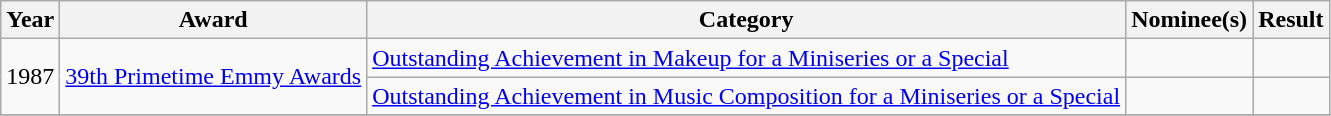<table class="wikitable">
<tr>
<th>Year</th>
<th>Award</th>
<th>Category</th>
<th>Nominee(s)</th>
<th>Result</th>
</tr>
<tr>
<td rowspan="2">1987</td>
<td rowspan="2"><a href='#'>39th Primetime Emmy Awards</a></td>
<td><a href='#'>Outstanding Achievement in Makeup for a Miniseries or a Special</a></td>
<td></td>
<td></td>
</tr>
<tr>
<td><a href='#'>Outstanding Achievement in Music Composition for a Miniseries or a Special</a></td>
<td></td>
<td></td>
</tr>
<tr>
</tr>
</table>
